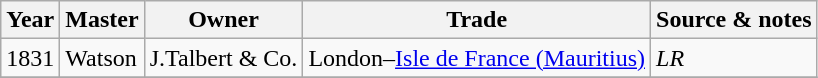<table class=" wikitable">
<tr>
<th>Year</th>
<th>Master</th>
<th>Owner</th>
<th>Trade</th>
<th>Source & notes</th>
</tr>
<tr>
<td>1831</td>
<td>Watson</td>
<td>J.Talbert & Co.</td>
<td>London–<a href='#'>Isle de France (Mauritius)</a></td>
<td><em>LR</em></td>
</tr>
<tr>
</tr>
</table>
